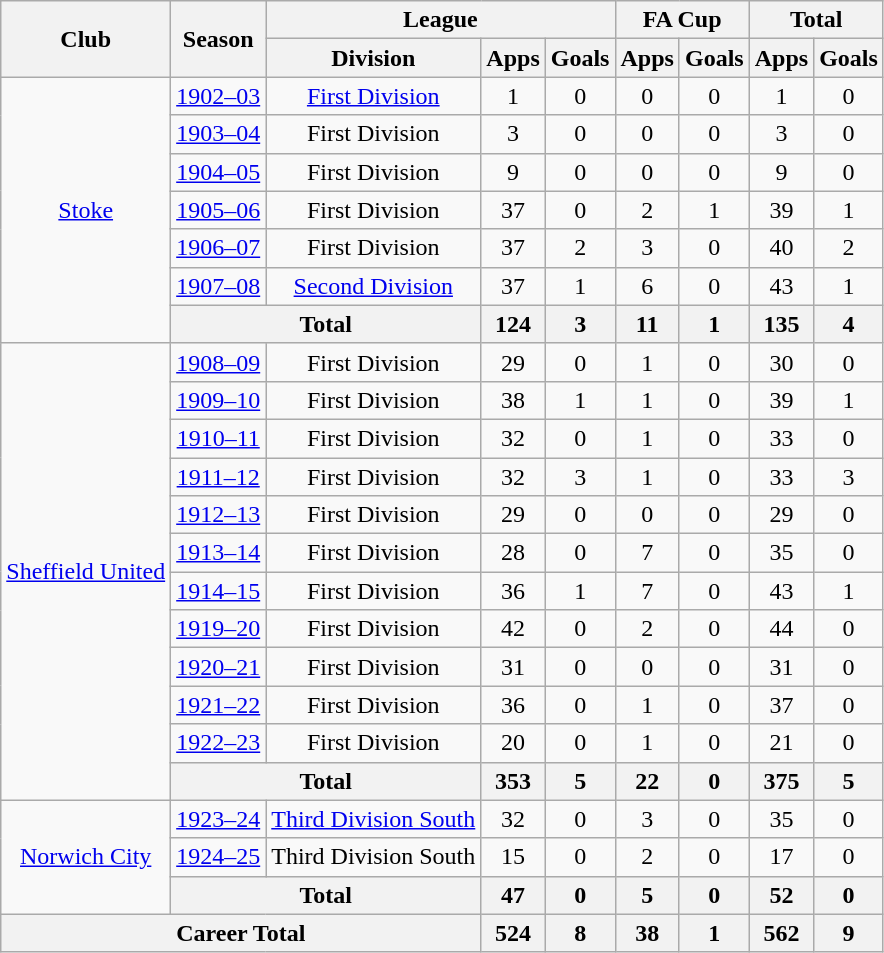<table class="wikitable" style="text-align: center;">
<tr>
<th rowspan="2">Club</th>
<th rowspan="2">Season</th>
<th colspan="3">League</th>
<th colspan="2">FA Cup</th>
<th colspan="2">Total</th>
</tr>
<tr>
<th>Division</th>
<th>Apps</th>
<th>Goals</th>
<th>Apps</th>
<th>Goals</th>
<th>Apps</th>
<th>Goals</th>
</tr>
<tr>
<td rowspan="7"><a href='#'>Stoke</a></td>
<td><a href='#'>1902–03</a></td>
<td><a href='#'>First Division</a></td>
<td>1</td>
<td>0</td>
<td>0</td>
<td>0</td>
<td>1</td>
<td>0</td>
</tr>
<tr>
<td><a href='#'>1903–04</a></td>
<td>First Division</td>
<td>3</td>
<td>0</td>
<td>0</td>
<td>0</td>
<td>3</td>
<td>0</td>
</tr>
<tr>
<td><a href='#'>1904–05</a></td>
<td>First Division</td>
<td>9</td>
<td>0</td>
<td>0</td>
<td>0</td>
<td>9</td>
<td>0</td>
</tr>
<tr>
<td><a href='#'>1905–06</a></td>
<td>First Division</td>
<td>37</td>
<td>0</td>
<td>2</td>
<td>1</td>
<td>39</td>
<td>1</td>
</tr>
<tr>
<td><a href='#'>1906–07</a></td>
<td>First Division</td>
<td>37</td>
<td>2</td>
<td>3</td>
<td>0</td>
<td>40</td>
<td>2</td>
</tr>
<tr>
<td><a href='#'>1907–08</a></td>
<td><a href='#'>Second Division</a></td>
<td>37</td>
<td>1</td>
<td>6</td>
<td>0</td>
<td>43</td>
<td>1</td>
</tr>
<tr>
<th colspan="2">Total</th>
<th>124</th>
<th>3</th>
<th>11</th>
<th>1</th>
<th>135</th>
<th>4</th>
</tr>
<tr>
<td rowspan="12"><a href='#'>Sheffield United</a></td>
<td><a href='#'>1908–09</a></td>
<td>First Division</td>
<td>29</td>
<td>0</td>
<td>1</td>
<td>0</td>
<td>30</td>
<td>0</td>
</tr>
<tr>
<td><a href='#'>1909–10</a></td>
<td>First Division</td>
<td>38</td>
<td>1</td>
<td>1</td>
<td>0</td>
<td>39</td>
<td>1</td>
</tr>
<tr>
<td><a href='#'>1910–11</a></td>
<td>First Division</td>
<td>32</td>
<td>0</td>
<td>1</td>
<td>0</td>
<td>33</td>
<td>0</td>
</tr>
<tr>
<td><a href='#'>1911–12</a></td>
<td>First Division</td>
<td>32</td>
<td>3</td>
<td>1</td>
<td>0</td>
<td>33</td>
<td>3</td>
</tr>
<tr>
<td><a href='#'>1912–13</a></td>
<td>First Division</td>
<td>29</td>
<td>0</td>
<td>0</td>
<td>0</td>
<td>29</td>
<td>0</td>
</tr>
<tr>
<td><a href='#'>1913–14</a></td>
<td>First Division</td>
<td>28</td>
<td>0</td>
<td>7</td>
<td>0</td>
<td>35</td>
<td>0</td>
</tr>
<tr>
<td><a href='#'>1914–15</a></td>
<td>First Division</td>
<td>36</td>
<td>1</td>
<td>7</td>
<td>0</td>
<td>43</td>
<td>1</td>
</tr>
<tr>
<td><a href='#'>1919–20</a></td>
<td>First Division</td>
<td>42</td>
<td>0</td>
<td>2</td>
<td>0</td>
<td>44</td>
<td>0</td>
</tr>
<tr>
<td><a href='#'>1920–21</a></td>
<td>First Division</td>
<td>31</td>
<td>0</td>
<td>0</td>
<td>0</td>
<td>31</td>
<td>0</td>
</tr>
<tr>
<td><a href='#'>1921–22</a></td>
<td>First Division</td>
<td>36</td>
<td>0</td>
<td>1</td>
<td>0</td>
<td>37</td>
<td>0</td>
</tr>
<tr>
<td><a href='#'>1922–23</a></td>
<td>First Division</td>
<td>20</td>
<td>0</td>
<td>1</td>
<td>0</td>
<td>21</td>
<td>0</td>
</tr>
<tr>
<th colspan="2">Total</th>
<th>353</th>
<th>5</th>
<th>22</th>
<th>0</th>
<th>375</th>
<th>5</th>
</tr>
<tr>
<td rowspan="3"><a href='#'>Norwich City</a></td>
<td><a href='#'>1923–24</a></td>
<td><a href='#'>Third Division South</a></td>
<td>32</td>
<td>0</td>
<td>3</td>
<td>0</td>
<td>35</td>
<td>0</td>
</tr>
<tr>
<td><a href='#'>1924–25</a></td>
<td>Third Division South</td>
<td>15</td>
<td>0</td>
<td>2</td>
<td>0</td>
<td>17</td>
<td>0</td>
</tr>
<tr>
<th colspan="2">Total</th>
<th>47</th>
<th>0</th>
<th>5</th>
<th>0</th>
<th>52</th>
<th>0</th>
</tr>
<tr>
<th colspan="3">Career Total</th>
<th>524</th>
<th>8</th>
<th>38</th>
<th>1</th>
<th>562</th>
<th>9</th>
</tr>
</table>
